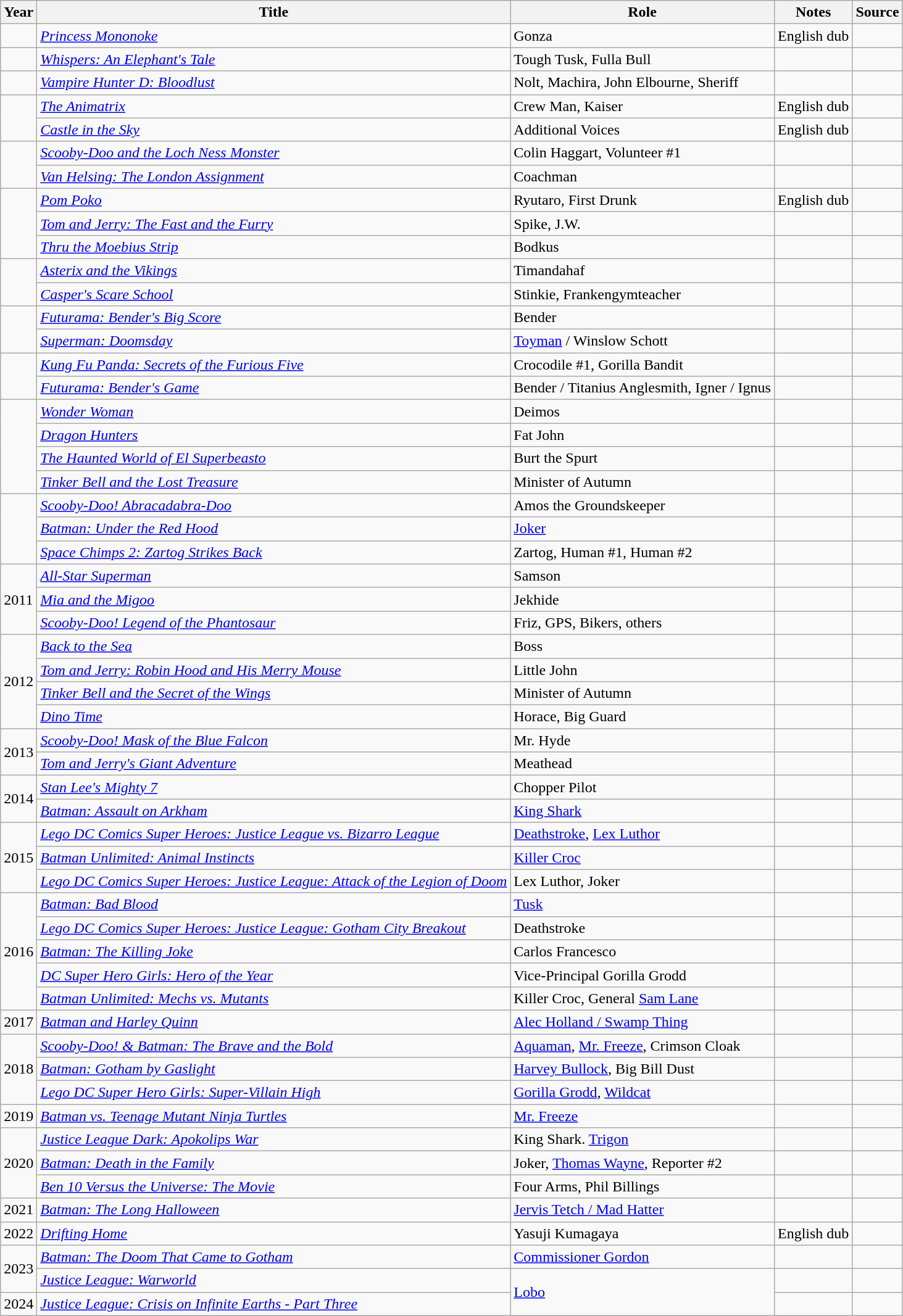<table class="wikitable sortable plainrowheaders">
<tr>
<th>Year</th>
<th>Title</th>
<th>Role</th>
<th class="unsortable">Notes</th>
<th class="unsortable">Source</th>
</tr>
<tr>
<td></td>
<td><em><a href='#'>Princess Mononoke</a></em></td>
<td>Gonza</td>
<td>English dub</td>
<td></td>
</tr>
<tr>
<td></td>
<td><em><a href='#'>Whispers: An Elephant's Tale</a></em></td>
<td>Tough Tusk, Fulla Bull</td>
<td></td>
<td></td>
</tr>
<tr>
<td></td>
<td><em><a href='#'>Vampire Hunter D: Bloodlust</a></em></td>
<td>Nolt, Machira, John Elbourne, Sheriff</td>
<td></td>
<td></td>
</tr>
<tr>
<td rowspan=2></td>
<td><em><a href='#'>The Animatrix</a></em></td>
<td>Crew Man, Kaiser</td>
<td>English dub</td>
<td></td>
</tr>
<tr>
<td><em><a href='#'>Castle in the Sky</a></em></td>
<td>Additional Voices</td>
<td>English dub</td>
<td></td>
</tr>
<tr>
<td rowspan=2></td>
<td><em><a href='#'>Scooby-Doo and the Loch Ness Monster</a></em></td>
<td>Colin Haggart, Volunteer #1</td>
<td></td>
<td></td>
</tr>
<tr>
<td><em><a href='#'>Van Helsing: The London Assignment</a></em></td>
<td>Coachman</td>
<td></td>
<td></td>
</tr>
<tr>
<td rowspan=3></td>
<td><em><a href='#'>Pom Poko</a></em></td>
<td>Ryutaro, First Drunk</td>
<td>English dub</td>
<td></td>
</tr>
<tr>
<td><em><a href='#'>Tom and Jerry: The Fast and the Furry</a></em></td>
<td>Spike, J.W.</td>
<td></td>
<td></td>
</tr>
<tr>
<td><em><a href='#'>Thru the Moebius Strip</a></em></td>
<td>Bodkus</td>
<td></td>
<td></td>
</tr>
<tr>
<td rowspan=2></td>
<td><em><a href='#'>Asterix and the Vikings</a></em></td>
<td>Timandahaf</td>
<td></td>
<td></td>
</tr>
<tr>
<td><em><a href='#'>Casper's Scare School</a></em></td>
<td>Stinkie, Frankengymteacher</td>
<td></td>
<td></td>
</tr>
<tr>
<td rowspan=2></td>
<td><em><a href='#'>Futurama: Bender's Big Score</a></em></td>
<td>Bender </td>
<td></td>
<td></td>
</tr>
<tr>
<td><em><a href='#'>Superman: Doomsday</a></em></td>
<td><a href='#'>Toyman</a> / Winslow Schott</td>
<td></td>
<td></td>
</tr>
<tr>
<td rowspan=2></td>
<td><em><a href='#'>Kung Fu Panda: Secrets of the Furious Five</a></em></td>
<td>Crocodile #1, Gorilla Bandit</td>
<td></td>
<td></td>
</tr>
<tr>
<td><em><a href='#'>Futurama: Bender's Game</a></em></td>
<td>Bender / Titanius Anglesmith, Igner / Ignus</td>
<td></td>
<td></td>
</tr>
<tr>
<td rowspan=4></td>
<td><em><a href='#'>Wonder Woman</a></em></td>
<td>Deimos</td>
<td></td>
<td></td>
</tr>
<tr>
<td><em><a href='#'>Dragon Hunters</a></em></td>
<td>Fat John</td>
<td></td>
<td></td>
</tr>
<tr>
<td><em><a href='#'>The Haunted World of El Superbeasto</a></em></td>
<td>Burt the Spurt</td>
<td></td>
<td></td>
</tr>
<tr>
<td><em><a href='#'>Tinker Bell and the Lost Treasure</a></em></td>
<td>Minister of Autumn</td>
<td></td>
<td></td>
</tr>
<tr>
<td rowspan=3></td>
<td><em><a href='#'>Scooby-Doo! Abracadabra-Doo</a></em></td>
<td>Amos the Groundskeeper</td>
<td></td>
<td></td>
</tr>
<tr>
<td><em><a href='#'>Batman: Under the Red Hood</a></em></td>
<td><a href='#'>Joker</a></td>
<td></td>
<td></td>
</tr>
<tr>
<td><em><a href='#'>Space Chimps 2: Zartog Strikes Back</a></em></td>
<td>Zartog, Human #1, Human #2</td>
<td></td>
<td></td>
</tr>
<tr>
<td rowspan=3>2011</td>
<td><em><a href='#'>All-Star Superman</a></em></td>
<td>Samson</td>
<td></td>
<td></td>
</tr>
<tr>
<td><em><a href='#'>Mia and the Migoo</a></em></td>
<td>Jekhide</td>
<td></td>
<td></td>
</tr>
<tr>
<td><em><a href='#'>Scooby-Doo! Legend of the Phantosaur</a></em></td>
<td>Friz, GPS, Bikers, others</td>
<td></td>
<td></td>
</tr>
<tr>
<td rowspan=4>2012</td>
<td><em><a href='#'>Back to the Sea</a></em></td>
<td>Boss</td>
<td></td>
<td></td>
</tr>
<tr>
<td><em><a href='#'>Tom and Jerry: Robin Hood and His Merry Mouse</a></em></td>
<td>Little John</td>
<td></td>
<td></td>
</tr>
<tr>
<td><em><a href='#'>Tinker Bell and the Secret of the Wings</a></em></td>
<td>Minister of Autumn</td>
<td></td>
<td></td>
</tr>
<tr>
<td><em><a href='#'>Dino Time</a></em></td>
<td>Horace, Big Guard</td>
<td></td>
<td></td>
</tr>
<tr>
<td rowspan=2>2013</td>
<td><em><a href='#'>Scooby-Doo! Mask of the Blue Falcon</a></em></td>
<td>Mr. Hyde</td>
<td></td>
<td></td>
</tr>
<tr>
<td><em><a href='#'>Tom and Jerry's Giant Adventure</a></em></td>
<td>Meathead</td>
<td></td>
<td></td>
</tr>
<tr>
<td rowspan=2>2014</td>
<td><em><a href='#'>Stan Lee's Mighty 7</a></em></td>
<td>Chopper Pilot</td>
<td></td>
<td></td>
</tr>
<tr>
<td><em><a href='#'>Batman: Assault on Arkham</a></em></td>
<td><a href='#'>King Shark</a></td>
<td></td>
<td></td>
</tr>
<tr>
<td rowspan=3>2015</td>
<td><em><a href='#'>Lego DC Comics Super Heroes: Justice League vs. Bizarro League</a></em></td>
<td><a href='#'>Deathstroke</a>, <a href='#'>Lex Luthor</a></td>
<td></td>
<td></td>
</tr>
<tr>
<td><em><a href='#'>Batman Unlimited: Animal Instincts</a></em></td>
<td><a href='#'>Killer Croc</a></td>
<td></td>
<td></td>
</tr>
<tr>
<td><em><a href='#'>Lego DC Comics Super Heroes: Justice League: Attack of the Legion of Doom</a></em></td>
<td>Lex Luthor, Joker</td>
<td></td>
<td></td>
</tr>
<tr>
<td rowspan=5>2016</td>
<td><em><a href='#'>Batman: Bad Blood</a></em></td>
<td><a href='#'>Tusk</a></td>
<td></td>
<td></td>
</tr>
<tr>
<td><em><a href='#'>Lego DC Comics Super Heroes: Justice League: Gotham City Breakout</a></em></td>
<td>Deathstroke</td>
<td></td>
<td></td>
</tr>
<tr>
<td><em><a href='#'>Batman: The Killing Joke</a></em></td>
<td>Carlos Francesco</td>
<td></td>
<td></td>
</tr>
<tr>
<td><em><a href='#'>DC Super Hero Girls: Hero of the Year</a></em></td>
<td>Vice-Principal Gorilla Grodd</td>
<td></td>
<td></td>
</tr>
<tr>
<td><em><a href='#'>Batman Unlimited: Mechs vs. Mutants</a></em></td>
<td>Killer Croc, General <a href='#'>Sam Lane</a></td>
<td></td>
<td></td>
</tr>
<tr>
<td>2017</td>
<td><em><a href='#'>Batman and Harley Quinn</a></em></td>
<td><a href='#'>Alec Holland / Swamp Thing</a></td>
<td></td>
<td></td>
</tr>
<tr>
<td rowspan=3>2018</td>
<td><em><a href='#'>Scooby-Doo! & Batman: The Brave and the Bold</a></em></td>
<td><a href='#'>Aquaman</a>, <a href='#'>Mr. Freeze</a>, Crimson Cloak</td>
<td></td>
<td></td>
</tr>
<tr>
<td><em><a href='#'>Batman: Gotham by Gaslight</a></em></td>
<td><a href='#'>Harvey Bullock</a>, Big Bill Dust</td>
<td></td>
<td></td>
</tr>
<tr>
<td><em><a href='#'>Lego DC Super Hero Girls: Super-Villain High</a></em></td>
<td><a href='#'>Gorilla Grodd</a>, <a href='#'>Wildcat</a></td>
<td></td>
<td></td>
</tr>
<tr>
<td>2019</td>
<td><em><a href='#'>Batman vs. Teenage Mutant Ninja Turtles</a></em></td>
<td><a href='#'>Mr. Freeze</a></td>
<td></td>
<td></td>
</tr>
<tr>
<td rowspan=3>2020</td>
<td><em><a href='#'>Justice League Dark: Apokolips War</a></em></td>
<td>King Shark. <a href='#'>Trigon</a></td>
<td></td>
<td></td>
</tr>
<tr>
<td><em><a href='#'>Batman: Death in the Family</a></em></td>
<td>Joker, <a href='#'>Thomas Wayne</a>, Reporter #2</td>
<td></td>
<td></td>
</tr>
<tr>
<td><em><a href='#'>Ben 10 Versus the Universe: The Movie</a></em></td>
<td>Four Arms, Phil Billings</td>
<td></td>
<td></td>
</tr>
<tr>
<td>2021</td>
<td><em><a href='#'>Batman: The Long Halloween</a></em></td>
<td><a href='#'>Jervis Tetch / Mad Hatter</a></td>
<td></td>
<td></td>
</tr>
<tr>
<td>2022</td>
<td><em><a href='#'>Drifting Home</a></em></td>
<td>Yasuji Kumagaya</td>
<td>English dub</td>
<td></td>
</tr>
<tr>
<td rowspan=2>2023</td>
<td><em><a href='#'>Batman: The Doom That Came to Gotham</a> </em></td>
<td><a href='#'>Commissioner Gordon</a></td>
<td></td>
<td></td>
</tr>
<tr>
<td><em><a href='#'>Justice League: Warworld</a></em></td>
<td rowspan=2><a href='#'>Lobo</a></td>
<td></td>
<td></td>
</tr>
<tr>
<td>2024</td>
<td><em><a href='#'>Justice League: Crisis on Infinite Earths - Part Three</a></em></td>
<td></td>
<td></td>
</tr>
</table>
